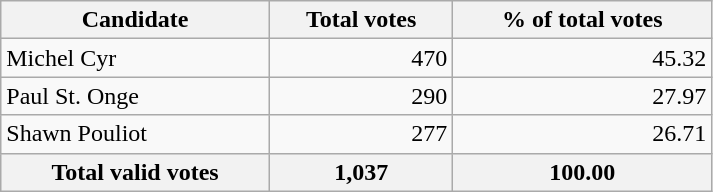<table class="wikitable" width="475">
<tr>
<th align="left">Candidate</th>
<th align="right">Total votes</th>
<th align="right">% of total votes</th>
</tr>
<tr>
<td align="left">Michel Cyr</td>
<td align="right">470</td>
<td align="right">45.32</td>
</tr>
<tr>
<td align="left">Paul St. Onge</td>
<td align="right">290</td>
<td align="right">27.97</td>
</tr>
<tr>
<td align="left">Shawn Pouliot</td>
<td align="right">277</td>
<td align="right">26.71</td>
</tr>
<tr bgcolor="#EEEEEE">
<th align="left">Total valid votes</th>
<th align="right"><strong>1,037</strong></th>
<th align="right"><strong>100.00</strong></th>
</tr>
</table>
